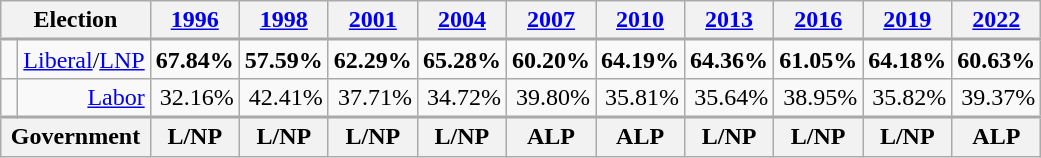<table class="wikitable">
<tr align=right style="border-bottom: 2px solid darkgray;">
<th colspan="2">Election</th>
<th><a href='#'>1996</a></th>
<th><a href='#'>1998</a></th>
<th><a href='#'>2001</a></th>
<th><a href='#'>2004</a></th>
<th><a href='#'>2007</a></th>
<th><a href='#'>2010</a></th>
<th><a href='#'>2013</a></th>
<th><a href='#'>2016</a></th>
<th><a href='#'>2019</a></th>
<th><a href='#'>2022</a></th>
</tr>
<tr align=right>
<td width=1pt > </td>
<td><a href='#'>Liberal</a>/<a href='#'>LNP</a></td>
<td><strong>67.84%</strong></td>
<td><strong>57.59%</strong></td>
<td><strong>62.29%</strong></td>
<td><strong>65.28%</strong></td>
<td><strong>60.20%</strong></td>
<td><strong>64.19%</strong></td>
<td><strong>64.36%</strong></td>
<td><strong>61.05%</strong></td>
<td><strong>64.18%</strong></td>
<td><strong>60.63%</strong></td>
</tr>
<tr align=right style="border-bottom: 2px solid darkgray;">
<td width=1pt > </td>
<td><a href='#'>Labor</a></td>
<td>32.16%</td>
<td>42.41%</td>
<td>37.71%</td>
<td>34.72%</td>
<td>39.80%</td>
<td>35.81%</td>
<td>35.64%</td>
<td>38.95%</td>
<td>35.82%</td>
<td>39.37%</td>
</tr>
<tr align=right>
<th colspan="2">Government</th>
<th>L/NP</th>
<th>L/NP</th>
<th>L/NP</th>
<th>L/NP</th>
<th>ALP</th>
<th>ALP</th>
<th>L/NP</th>
<th>L/NP</th>
<th>L/NP</th>
<th>ALP</th>
</tr>
</table>
